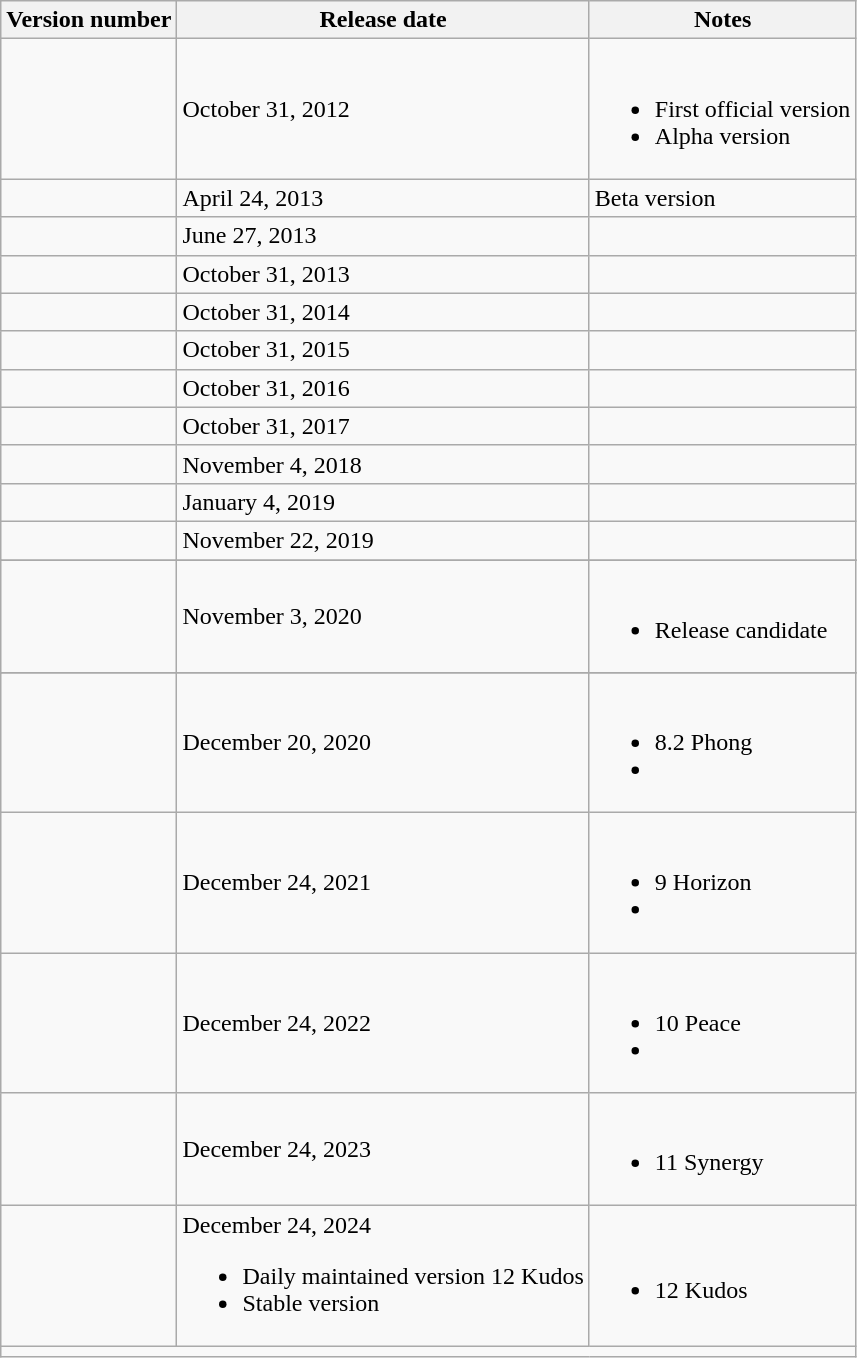<table class="wikitable floatright">
<tr>
<th>Version number</th>
<th>Release date</th>
<th>Notes</th>
</tr>
<tr>
<td></td>
<td>October 31, 2012</td>
<td><br><ul><li>First official version</li><li>Alpha version</li></ul></td>
</tr>
<tr>
<td></td>
<td>April 24, 2013</td>
<td>Beta version</td>
</tr>
<tr>
<td></td>
<td>June 27, 2013</td>
<td></td>
</tr>
<tr>
<td></td>
<td>October 31, 2013</td>
<td></td>
</tr>
<tr>
<td></td>
<td>October 31, 2014</td>
<td></td>
</tr>
<tr>
<td></td>
<td>October 31, 2015</td>
<td></td>
</tr>
<tr>
<td></td>
<td>October 31, 2016</td>
<td></td>
</tr>
<tr>
<td></td>
<td>October 31, 2017</td>
<td></td>
</tr>
<tr>
<td></td>
<td>November 4, 2018</td>
<td></td>
</tr>
<tr>
<td></td>
<td>January 4, 2019</td>
<td></td>
</tr>
<tr>
<td></td>
<td>November 22, 2019</td>
<td></td>
</tr>
<tr>
</tr>
<tr>
<td></td>
<td>November 3, 2020</td>
<td><br><ul><li>Release candidate</li></ul></td>
</tr>
<tr>
</tr>
<tr>
<td></td>
<td>December 20, 2020</td>
<td><br><ul><li>8.2 Phong</li><li></li></ul></td>
</tr>
<tr>
<td></td>
<td>December 24, 2021</td>
<td><br><ul><li>9 Horizon</li><li></li></ul></td>
</tr>
<tr>
<td></td>
<td>December 24, 2022</td>
<td><br><ul><li>10 Peace</li><li></li></ul></td>
</tr>
<tr>
<td></td>
<td>December 24, 2023</td>
<td><br><ul><li>11 Synergy</li></ul></td>
</tr>
<tr>
<td></td>
<td>December 24, 2024<br><ul><li>Daily maintained version 12 Kudos</li><li>Stable version</li></ul></td>
<td><br><ul><li>12 Kudos</li></ul></td>
</tr>
<tr>
<td colspan="99"><small></small></td>
</tr>
</table>
